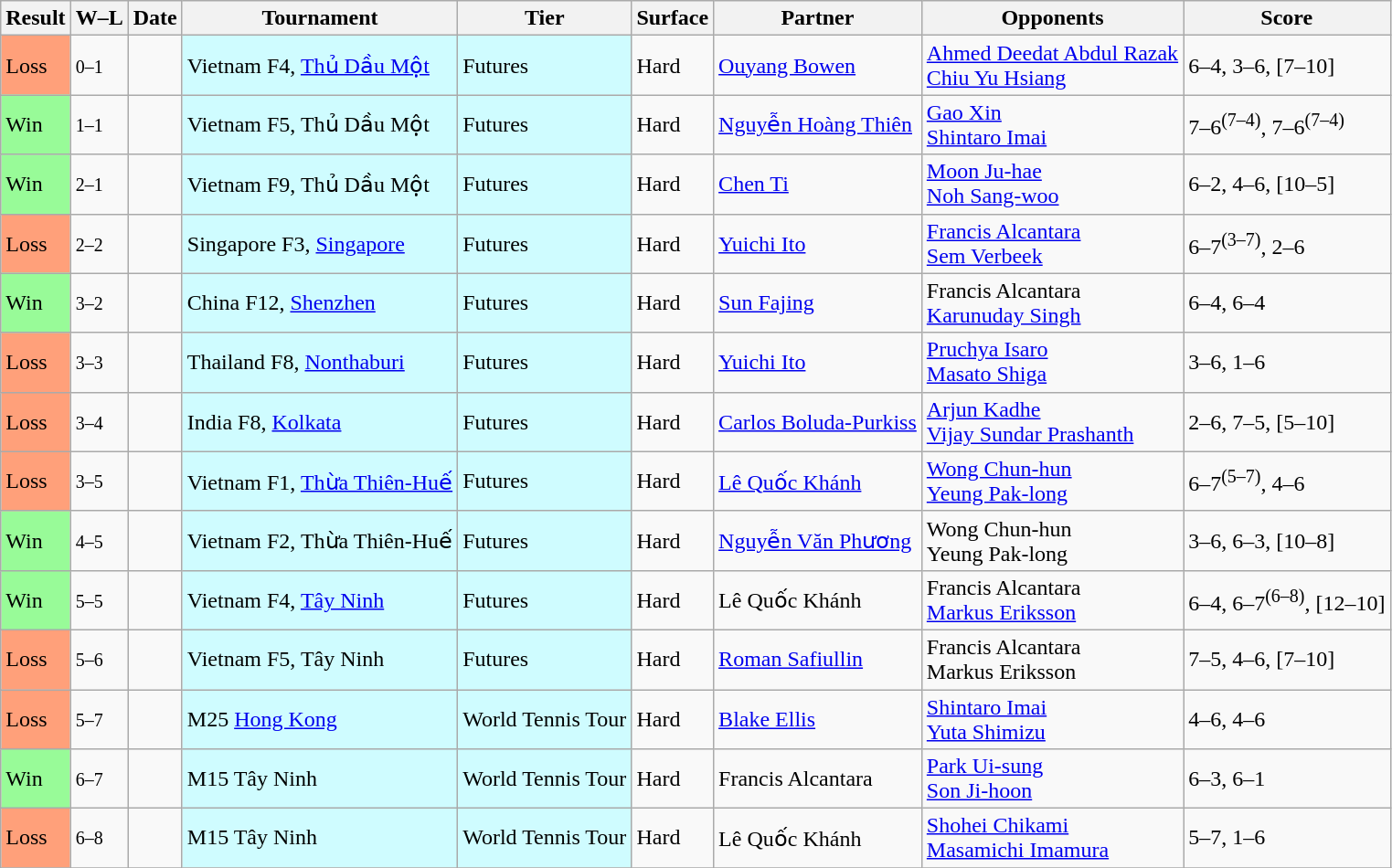<table class="sortable wikitable">
<tr>
<th>Result</th>
<th>W–L</th>
<th>Date</th>
<th>Tournament</th>
<th>Tier</th>
<th>Surface</th>
<th>Partner</th>
<th>Opponents</th>
<th class="unsortable">Score</th>
</tr>
<tr>
<td bgcolor=FFA07A>Loss</td>
<td><small>0–1</small></td>
<td></td>
<td style="background:#cffcff;">Vietnam F4, <a href='#'>Thủ Dầu Một</a></td>
<td style="background:#cffcff;">Futures</td>
<td>Hard</td>
<td> <a href='#'>Ouyang Bowen</a></td>
<td> <a href='#'>Ahmed Deedat Abdul Razak</a> <br>  <a href='#'>Chiu Yu Hsiang</a></td>
<td>6–4, 3–6, [7–10]</td>
</tr>
<tr>
<td bgcolor=98FB98>Win</td>
<td><small>1–1</small></td>
<td></td>
<td style="background:#cffcff;">Vietnam F5, Thủ Dầu Một</td>
<td style="background:#cffcff;">Futures</td>
<td>Hard</td>
<td> <a href='#'>Nguyễn Hoàng Thiên</a></td>
<td> <a href='#'>Gao Xin</a> <br>  <a href='#'>Shintaro Imai</a></td>
<td>7–6<sup>(7–4)</sup>, 7–6<sup>(7–4)</sup></td>
</tr>
<tr>
<td bgcolor=98FB98>Win</td>
<td><small>2–1</small></td>
<td></td>
<td style="background:#cffcff;">Vietnam F9, Thủ Dầu Một</td>
<td style="background:#cffcff;">Futures</td>
<td>Hard</td>
<td> <a href='#'>Chen Ti</a></td>
<td> <a href='#'>Moon Ju-hae</a> <br>  <a href='#'>Noh Sang-woo</a></td>
<td>6–2, 4–6, [10–5]</td>
</tr>
<tr>
<td bgcolor=FFA07A>Loss</td>
<td><small>2–2</small></td>
<td></td>
<td style="background:#cffcff;">Singapore F3, <a href='#'>Singapore</a></td>
<td style="background:#cffcff;">Futures</td>
<td>Hard</td>
<td> <a href='#'>Yuichi Ito</a></td>
<td> <a href='#'>Francis Alcantara</a> <br>  <a href='#'>Sem Verbeek</a></td>
<td>6–7<sup>(3–7)</sup>, 2–6</td>
</tr>
<tr>
<td bgcolor=98FB98>Win</td>
<td><small>3–2</small></td>
<td></td>
<td style="background:#cffcff;">China F12, <a href='#'>Shenzhen</a></td>
<td style="background:#cffcff;">Futures</td>
<td>Hard</td>
<td> <a href='#'>Sun Fajing</a></td>
<td> Francis Alcantara <br>  <a href='#'>Karunuday Singh</a></td>
<td>6–4, 6–4</td>
</tr>
<tr>
<td bgcolor=FFA07A>Loss</td>
<td><small>3–3</small></td>
<td></td>
<td style="background:#cffcff;">Thailand F8, <a href='#'>Nonthaburi</a></td>
<td style="background:#cffcff;">Futures</td>
<td>Hard</td>
<td> <a href='#'>Yuichi Ito</a></td>
<td> <a href='#'>Pruchya Isaro</a> <br>  <a href='#'>Masato Shiga</a></td>
<td>3–6, 1–6</td>
</tr>
<tr>
<td bgcolor=FFA07A>Loss</td>
<td><small>3–4</small></td>
<td></td>
<td style="background:#cffcff;">India F8, <a href='#'>Kolkata</a></td>
<td style="background:#cffcff;">Futures</td>
<td>Hard</td>
<td> <a href='#'>Carlos Boluda-Purkiss</a></td>
<td> <a href='#'>Arjun Kadhe</a> <br>  <a href='#'>Vijay Sundar Prashanth</a></td>
<td>2–6, 7–5, [5–10]</td>
</tr>
<tr>
<td bgcolor=FFA07A>Loss</td>
<td><small>3–5</small></td>
<td></td>
<td style="background:#cffcff;">Vietnam F1, <a href='#'>Thừa Thiên-Huế</a></td>
<td style="background:#cffcff;">Futures</td>
<td>Hard</td>
<td> <a href='#'>Lê Quốc Khánh</a></td>
<td> <a href='#'>Wong Chun-hun</a> <br>  <a href='#'>Yeung Pak-long</a></td>
<td>6–7<sup>(5–7)</sup>, 4–6</td>
</tr>
<tr>
<td bgcolor=98FB98>Win</td>
<td><small>4–5</small></td>
<td></td>
<td style="background:#cffcff;">Vietnam F2, Thừa Thiên-Huế</td>
<td style="background:#cffcff;">Futures</td>
<td>Hard</td>
<td> <a href='#'>Nguyễn Văn Phương</a></td>
<td> Wong Chun-hun <br>  Yeung Pak-long</td>
<td>3–6, 6–3, [10–8]</td>
</tr>
<tr>
<td bgcolor=98FB98>Win</td>
<td><small>5–5</small></td>
<td></td>
<td style="background:#cffcff;">Vietnam F4, <a href='#'>Tây Ninh</a></td>
<td style="background:#cffcff;">Futures</td>
<td>Hard</td>
<td> Lê Quốc Khánh</td>
<td> Francis Alcantara <br>  <a href='#'>Markus Eriksson</a></td>
<td>6–4, 6–7<sup>(6–8)</sup>, [12–10]</td>
</tr>
<tr>
<td bgcolor=FFA07A>Loss</td>
<td><small>5–6</small></td>
<td></td>
<td style="background:#cffcff;">Vietnam F5, Tây Ninh</td>
<td style="background:#cffcff;">Futures</td>
<td>Hard</td>
<td> <a href='#'>Roman Safiullin</a></td>
<td> Francis Alcantara <br>  Markus Eriksson</td>
<td>7–5, 4–6, [7–10]</td>
</tr>
<tr>
<td bgcolor=FFA07A>Loss</td>
<td><small>5–7</small></td>
<td></td>
<td style="background:#cffcff;">M25 <a href='#'>Hong Kong</a></td>
<td style="background:#cffcff;">World Tennis Tour</td>
<td>Hard</td>
<td> <a href='#'>Blake Ellis</a></td>
<td> <a href='#'>Shintaro Imai</a> <br>  <a href='#'>Yuta Shimizu</a></td>
<td>4–6, 4–6</td>
</tr>
<tr>
<td bgcolor=98FB98>Win</td>
<td><small>6–7</small></td>
<td></td>
<td style="background:#cffcff;">M15 Tây Ninh</td>
<td style="background:#cffcff;">World Tennis Tour</td>
<td>Hard</td>
<td> Francis Alcantara</td>
<td> <a href='#'>Park Ui-sung</a> <br>  <a href='#'>Son Ji-hoon</a></td>
<td>6–3, 6–1</td>
</tr>
<tr>
<td bgcolor=FFA07A>Loss</td>
<td><small>6–8</small></td>
<td></td>
<td style="background:#cffcff;">M15 Tây Ninh</td>
<td style="background:#cffcff;">World Tennis Tour</td>
<td>Hard</td>
<td> Lê Quốc Khánh</td>
<td> <a href='#'>Shohei Chikami</a> <br>  <a href='#'>Masamichi Imamura</a></td>
<td>5–7, 1–6</td>
</tr>
<tr>
</tr>
</table>
